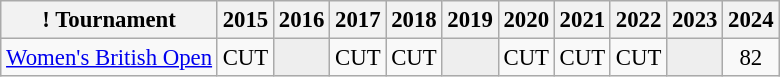<table class="wikitable" style="font-size:95%;text-align:center;">
<tr>
<th>! Tournament</th>
<th>2015</th>
<th>2016</th>
<th>2017</th>
<th>2018</th>
<th>2019</th>
<th>2020</th>
<th>2021</th>
<th>2022</th>
<th>2023</th>
<th>2024</th>
</tr>
<tr>
<td align=left><a href='#'>Women's British Open</a></td>
<td>CUT</td>
<td style="background:#eeeeee;"></td>
<td>CUT</td>
<td>CUT</td>
<td style="background:#eeeeee;"></td>
<td>CUT</td>
<td>CUT</td>
<td>CUT</td>
<td style="background:#eeeeee;"></td>
<td>82</td>
</tr>
</table>
